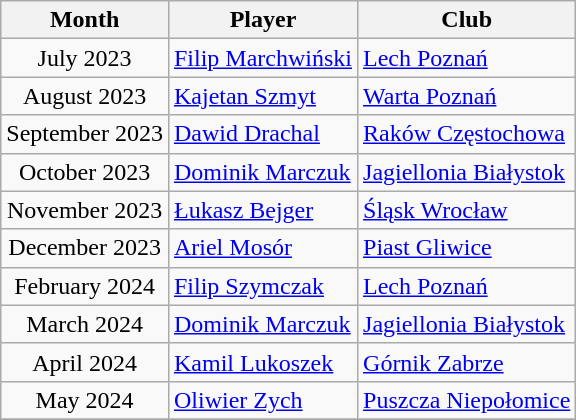<table class="wikitable" style="text-align:center">
<tr>
<th>Month</th>
<th>Player</th>
<th>Club</th>
</tr>
<tr>
<td>July 2023</td>
<td style="text-align:left"> <a href='#'>Filip Marchwiński</a></td>
<td style="text-align:left"><a href='#'>Lech Poznań</a></td>
</tr>
<tr>
<td>August 2023</td>
<td style="text-align:left"> <a href='#'>Kajetan Szmyt</a></td>
<td style="text-align:left"><a href='#'>Warta Poznań</a></td>
</tr>
<tr>
<td>September 2023</td>
<td style="text-align:left"> <a href='#'>Dawid Drachal</a></td>
<td style="text-align:left"><a href='#'>Raków Częstochowa</a></td>
</tr>
<tr>
<td>October 2023</td>
<td style="text-align:left"> <a href='#'>Dominik Marczuk</a></td>
<td style="text-align:left"><a href='#'>Jagiellonia Białystok</a></td>
</tr>
<tr>
<td>November 2023</td>
<td style="text-align:left"> <a href='#'>Łukasz Bejger</a></td>
<td style="text-align:left"><a href='#'>Śląsk Wrocław</a></td>
</tr>
<tr>
<td>December 2023</td>
<td style="text-align:left"> <a href='#'>Ariel Mosór</a></td>
<td style="text-align:left"><a href='#'>Piast Gliwice</a></td>
</tr>
<tr>
<td>February 2024</td>
<td style="text-align:left"> <a href='#'>Filip Szymczak</a></td>
<td style="text-align:left"><a href='#'>Lech Poznań</a></td>
</tr>
<tr>
<td>March 2024</td>
<td style="text-align:left"> <a href='#'>Dominik Marczuk</a></td>
<td style="text-align:left"><a href='#'>Jagiellonia Białystok</a></td>
</tr>
<tr>
<td>April 2024</td>
<td style="text-align:left"> <a href='#'>Kamil Lukoszek</a></td>
<td style="text-align:left"><a href='#'>Górnik Zabrze</a></td>
</tr>
<tr>
<td>May 2024</td>
<td style="text-align:left"> <a href='#'>Oliwier Zych</a></td>
<td style="text-align:left"><a href='#'>Puszcza Niepołomice</a></td>
</tr>
<tr>
</tr>
</table>
